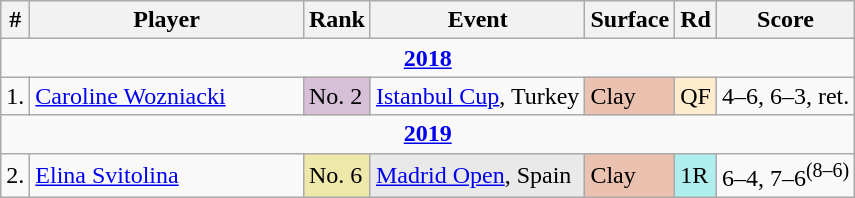<table class="wikitable sortable">
<tr>
<th>#</th>
<th width=175>Player</th>
<th>Rank</th>
<th>Event</th>
<th>Surface</th>
<th>Rd</th>
<th>Score</th>
</tr>
<tr>
<td colspan="7" style="text-align:center;"><strong><a href='#'>2018</a></strong></td>
</tr>
<tr>
<td>1.</td>
<td> <a href='#'>Caroline Wozniacki</a></td>
<td style="background:thistle;">No. 2</td>
<td><a href='#'>Istanbul Cup</a>, Turkey</td>
<td bgcolor=EBC2AF>Clay</td>
<td bgcolor=ffebcd>QF</td>
<td>4–6, 6–3, ret.</td>
</tr>
<tr>
<td colspan="7" style="text-align:center;"><strong><a href='#'>2019</a></strong></td>
</tr>
<tr>
<td>2.</td>
<td> <a href='#'>Elina Svitolina</a></td>
<td bgcolor=EEE8AA>No. 6</td>
<td bgcolor=e9e9e9><a href='#'>Madrid Open</a>, Spain</td>
<td bgcolor=EBC2AF>Clay</td>
<td bgcolor=afeeee>1R</td>
<td>6–4, 7–6<sup>(8–6)</sup></td>
</tr>
</table>
